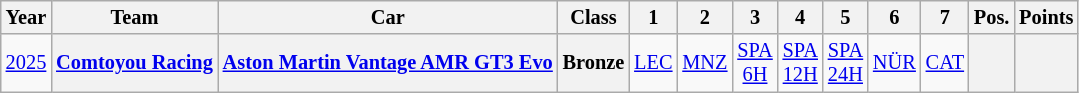<table class="wikitable" border="1" style="text-align:center; font-size:85%;">
<tr>
<th>Year</th>
<th>Team</th>
<th>Car</th>
<th>Class</th>
<th>1</th>
<th>2</th>
<th>3</th>
<th>4</th>
<th>5</th>
<th>6</th>
<th>7</th>
<th>Pos.</th>
<th>Points</th>
</tr>
<tr>
<td><a href='#'>2025</a></td>
<th nowrap=""><a href='#'>Comtoyou Racing</a></th>
<th nowrap=""><a href='#'>Aston Martin Vantage AMR GT3 Evo</a></th>
<th>Bronze</th>
<td style="background:#;"><a href='#'>LEC</a><br></td>
<td style="background:#;"><a href='#'>MNZ</a><br></td>
<td style="background:#;"><a href='#'>SPA<br>6H</a><br></td>
<td style="background:#;"><a href='#'>SPA<br>12H</a><br></td>
<td style="background:#;"><a href='#'>SPA<br>24H</a><br></td>
<td style="background:#;"><a href='#'>NÜR</a><br></td>
<td style="background:#;"><a href='#'>CAT</a><br></td>
<th style="background:#;"></th>
<th style="background:#;"></th>
</tr>
</table>
